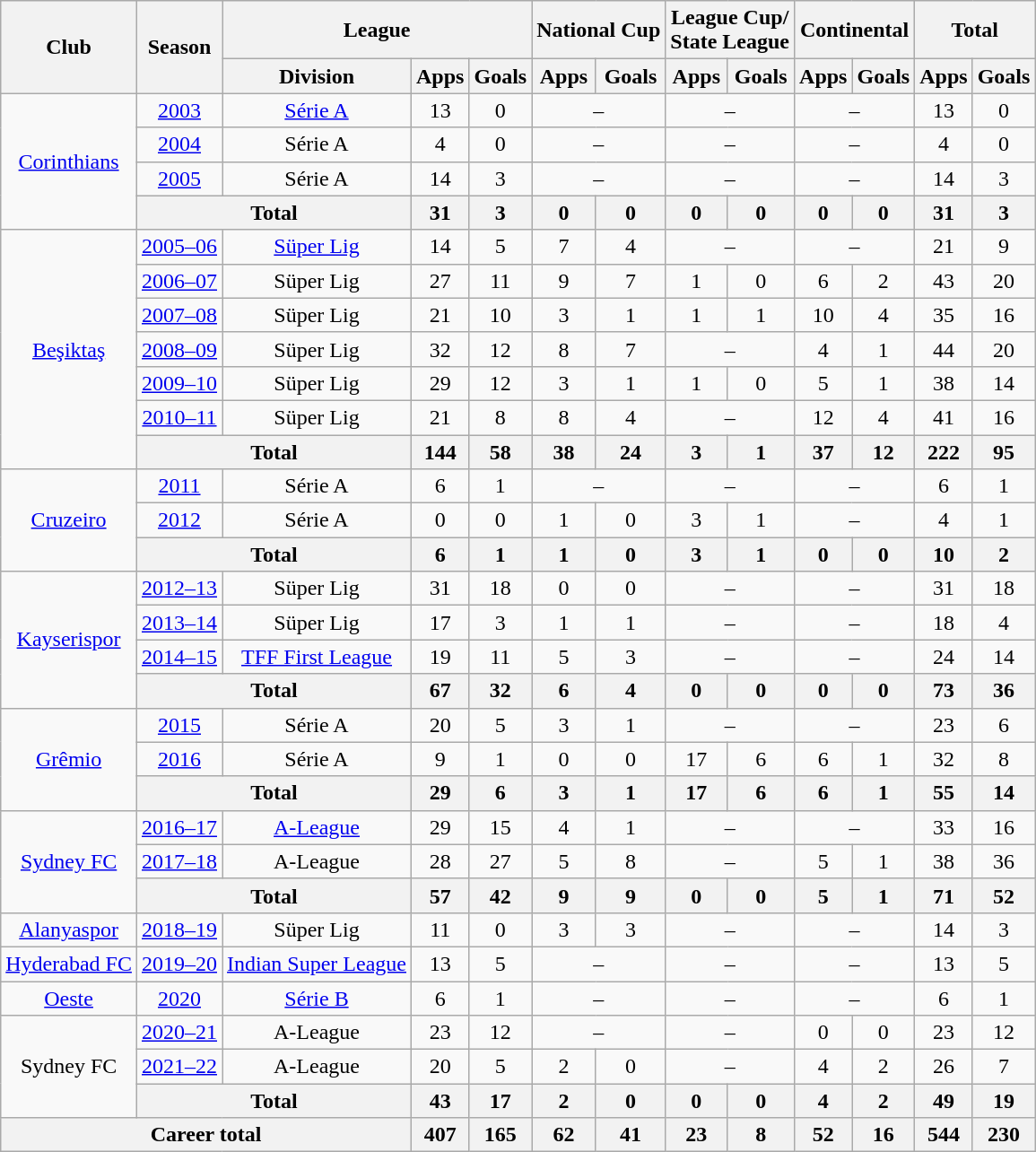<table class="wikitable" style="text-align: center">
<tr>
<th rowspan="2">Club</th>
<th rowspan="2">Season</th>
<th colspan="3">League</th>
<th colspan="2">National Cup</th>
<th colspan="2">League Cup/<br>State League</th>
<th colspan="2">Continental</th>
<th colspan="2">Total</th>
</tr>
<tr>
<th>Division</th>
<th>Apps</th>
<th>Goals</th>
<th>Apps</th>
<th>Goals</th>
<th>Apps</th>
<th>Goals</th>
<th>Apps</th>
<th>Goals</th>
<th>Apps</th>
<th>Goals</th>
</tr>
<tr>
<td rowspan="4"><a href='#'>Corinthians</a></td>
<td><a href='#'>2003</a></td>
<td><a href='#'>Série A</a></td>
<td>13</td>
<td>0</td>
<td colspan="2">–</td>
<td colspan="2">–</td>
<td colspan="2">–</td>
<td>13</td>
<td>0</td>
</tr>
<tr>
<td><a href='#'>2004</a></td>
<td>Série A</td>
<td>4</td>
<td>0</td>
<td colspan="2">–</td>
<td colspan="2">–</td>
<td colspan="2">–</td>
<td>4</td>
<td>0</td>
</tr>
<tr>
<td><a href='#'>2005</a></td>
<td>Série A</td>
<td>14</td>
<td>3</td>
<td colspan="2">–</td>
<td colspan="2">–</td>
<td colspan="2">–</td>
<td>14</td>
<td>3</td>
</tr>
<tr>
<th colspan="2">Total</th>
<th>31</th>
<th>3</th>
<th>0</th>
<th>0</th>
<th>0</th>
<th>0</th>
<th>0</th>
<th>0</th>
<th>31</th>
<th>3</th>
</tr>
<tr>
<td rowspan="7"><a href='#'>Beşiktaş</a></td>
<td><a href='#'>2005–06</a></td>
<td><a href='#'>Süper Lig</a></td>
<td>14</td>
<td>5</td>
<td>7</td>
<td>4</td>
<td colspan="2">–</td>
<td colspan="2">–</td>
<td>21</td>
<td>9</td>
</tr>
<tr>
<td><a href='#'>2006–07</a></td>
<td>Süper Lig</td>
<td>27</td>
<td>11</td>
<td>9</td>
<td>7</td>
<td>1</td>
<td>0</td>
<td>6</td>
<td>2</td>
<td>43</td>
<td>20</td>
</tr>
<tr>
<td><a href='#'>2007–08</a></td>
<td>Süper Lig</td>
<td>21</td>
<td>10</td>
<td>3</td>
<td>1</td>
<td>1</td>
<td>1</td>
<td>10</td>
<td>4</td>
<td>35</td>
<td>16</td>
</tr>
<tr>
<td><a href='#'>2008–09</a></td>
<td>Süper Lig</td>
<td>32</td>
<td>12</td>
<td>8</td>
<td>7</td>
<td colspan="2">–</td>
<td>4</td>
<td>1</td>
<td>44</td>
<td>20</td>
</tr>
<tr>
<td><a href='#'>2009–10</a></td>
<td>Süper Lig</td>
<td>29</td>
<td>12</td>
<td>3</td>
<td>1</td>
<td>1</td>
<td>0</td>
<td>5</td>
<td>1</td>
<td>38</td>
<td>14</td>
</tr>
<tr>
<td><a href='#'>2010–11</a></td>
<td>Süper Lig</td>
<td>21</td>
<td>8</td>
<td>8</td>
<td>4</td>
<td colspan="2">–</td>
<td>12</td>
<td>4</td>
<td>41</td>
<td>16</td>
</tr>
<tr>
<th colspan="2">Total</th>
<th>144</th>
<th>58</th>
<th>38</th>
<th>24</th>
<th>3</th>
<th>1</th>
<th>37</th>
<th>12</th>
<th>222</th>
<th>95</th>
</tr>
<tr>
<td rowspan="3"><a href='#'>Cruzeiro</a></td>
<td><a href='#'>2011</a></td>
<td>Série A</td>
<td>6</td>
<td>1</td>
<td colspan="2">–</td>
<td colspan="2">–</td>
<td colspan="2">–</td>
<td>6</td>
<td>1</td>
</tr>
<tr>
<td><a href='#'>2012</a></td>
<td>Série A</td>
<td>0</td>
<td>0</td>
<td>1</td>
<td>0</td>
<td>3</td>
<td>1</td>
<td colspan="2">–</td>
<td>4</td>
<td>1</td>
</tr>
<tr>
<th colspan="2">Total</th>
<th>6</th>
<th>1</th>
<th>1</th>
<th>0</th>
<th>3</th>
<th>1</th>
<th>0</th>
<th>0</th>
<th>10</th>
<th>2</th>
</tr>
<tr>
<td rowspan=4><a href='#'>Kayserispor</a></td>
<td><a href='#'>2012–13</a></td>
<td>Süper Lig</td>
<td>31</td>
<td>18</td>
<td>0</td>
<td>0</td>
<td colspan="2">–</td>
<td colspan="2">–</td>
<td>31</td>
<td>18</td>
</tr>
<tr>
<td><a href='#'>2013–14</a></td>
<td>Süper Lig</td>
<td>17</td>
<td>3</td>
<td>1</td>
<td>1</td>
<td colspan="2">–</td>
<td colspan="2">–</td>
<td>18</td>
<td>4</td>
</tr>
<tr>
<td><a href='#'>2014–15</a></td>
<td><a href='#'>TFF First League</a></td>
<td>19</td>
<td>11</td>
<td>5</td>
<td>3</td>
<td colspan="2">–</td>
<td colspan="2">–</td>
<td>24</td>
<td>14</td>
</tr>
<tr>
<th colspan="2">Total</th>
<th>67</th>
<th>32</th>
<th>6</th>
<th>4</th>
<th>0</th>
<th>0</th>
<th>0</th>
<th>0</th>
<th>73</th>
<th>36</th>
</tr>
<tr>
<td rowspan="3"><a href='#'>Grêmio</a></td>
<td><a href='#'>2015</a></td>
<td>Série A</td>
<td>20</td>
<td>5</td>
<td>3</td>
<td>1</td>
<td colspan="2">–</td>
<td colspan="2">–</td>
<td>23</td>
<td>6</td>
</tr>
<tr>
<td><a href='#'>2016</a></td>
<td>Série A</td>
<td>9</td>
<td>1</td>
<td>0</td>
<td>0</td>
<td>17</td>
<td>6</td>
<td>6</td>
<td>1</td>
<td>32</td>
<td>8</td>
</tr>
<tr>
<th colspan="2">Total</th>
<th>29</th>
<th>6</th>
<th>3</th>
<th>1</th>
<th>17</th>
<th>6</th>
<th>6</th>
<th>1</th>
<th>55</th>
<th>14</th>
</tr>
<tr>
<td rowspan="3"><a href='#'>Sydney FC</a></td>
<td><a href='#'>2016–17</a></td>
<td><a href='#'>A-League</a></td>
<td>29</td>
<td>15</td>
<td>4</td>
<td>1</td>
<td colspan="2">–</td>
<td colspan="2">–</td>
<td>33</td>
<td>16</td>
</tr>
<tr>
<td><a href='#'>2017–18</a></td>
<td>A-League</td>
<td>28</td>
<td>27</td>
<td>5</td>
<td>8</td>
<td colspan="2">–</td>
<td>5</td>
<td>1</td>
<td>38</td>
<td>36</td>
</tr>
<tr>
<th colspan="2">Total</th>
<th>57</th>
<th>42</th>
<th>9</th>
<th>9</th>
<th>0</th>
<th>0</th>
<th>5</th>
<th>1</th>
<th>71</th>
<th>52</th>
</tr>
<tr>
<td><a href='#'>Alanyaspor</a></td>
<td><a href='#'>2018–19</a></td>
<td>Süper Lig</td>
<td>11</td>
<td>0</td>
<td>3</td>
<td>3</td>
<td colspan="2">–</td>
<td colspan="2">–</td>
<td>14</td>
<td>3</td>
</tr>
<tr>
<td><a href='#'>Hyderabad FC</a></td>
<td><a href='#'>2019–20</a></td>
<td><a href='#'>Indian Super League</a></td>
<td>13</td>
<td>5</td>
<td colspan="2">–</td>
<td colspan="2">–</td>
<td colspan="2">–</td>
<td>13</td>
<td>5</td>
</tr>
<tr>
<td><a href='#'>Oeste</a></td>
<td><a href='#'>2020</a></td>
<td><a href='#'>Série B</a></td>
<td>6</td>
<td>1</td>
<td colspan="2">–</td>
<td colspan="2">–</td>
<td colspan="2">–</td>
<td>6</td>
<td>1</td>
</tr>
<tr>
<td rowspan="3">Sydney FC</td>
<td><a href='#'>2020–21</a></td>
<td>A-League</td>
<td>23</td>
<td>12</td>
<td colspan="2">–</td>
<td colspan="2">–</td>
<td>0</td>
<td>0</td>
<td>23</td>
<td>12</td>
</tr>
<tr>
<td><a href='#'>2021–22</a></td>
<td>A-League</td>
<td>20</td>
<td>5</td>
<td>2</td>
<td>0</td>
<td colspan="2">–</td>
<td>4</td>
<td>2</td>
<td>26</td>
<td>7</td>
</tr>
<tr>
<th colspan="2">Total</th>
<th>43</th>
<th>17</th>
<th>2</th>
<th>0</th>
<th>0</th>
<th>0</th>
<th>4</th>
<th>2</th>
<th>49</th>
<th>19</th>
</tr>
<tr>
<th colspan="3">Career total</th>
<th>407</th>
<th>165</th>
<th>62</th>
<th>41</th>
<th>23</th>
<th>8</th>
<th>52</th>
<th>16</th>
<th>544</th>
<th>230</th>
</tr>
</table>
